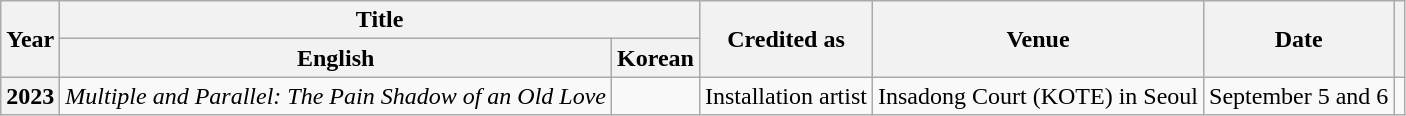<table class="wikitable plainrowheaders">
<tr>
<th rowspan="2">Year</th>
<th colspan="2">Title</th>
<th rowspan="2">Credited as</th>
<th rowspan="2">Venue</th>
<th rowspan="2">Date</th>
<th rowspan="2" class="unsortable"></th>
</tr>
<tr>
<th>English</th>
<th>Korean</th>
</tr>
<tr>
<th scope="row">2023</th>
<td><em>Multiple and Parallel: The Pain Shadow of an Old Love</em></td>
<td></td>
<td>Installation artist</td>
<td>Insadong Court (KOTE) in Seoul</td>
<td>September 5 and 6</td>
<td></td>
</tr>
</table>
